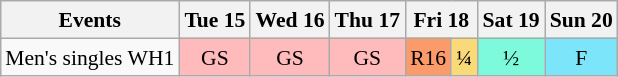<table class="wikitable" style="margin:0.5em auto; font-size:90%; line-height:1.25em; text-align:center">
<tr>
<th>Events</th>
<th>Tue 15</th>
<th>Wed 16</th>
<th>Thu 17</th>
<th colspan="2">Fri 18</th>
<th>Sat 19</th>
<th>Sun 20</th>
</tr>
<tr>
<td align="left">Men's singles WH1</td>
<td bgcolor="#FFBBBB">GS</td>
<td bgcolor="#FFBBBB">GS</td>
<td bgcolor="#FFBBBB">GS</td>
<td bgcolor="#FC9B6A">R16</td>
<td bgcolor="#FAD978">¼</td>
<td bgcolor="#7DFADB">½</td>
<td bgcolor="#7DE5FA">F</td>
</tr>
</table>
